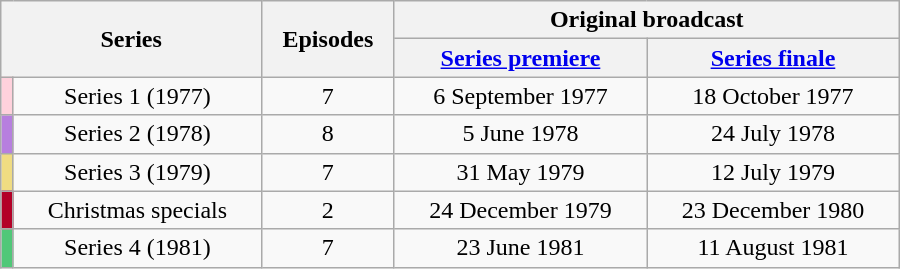<table class="wikitable" width="600px" style="text-align:center">
<tr>
<th colspan="2" rowspan="2">Series</th>
<th rowspan="2">Episodes</th>
<th colspan="2">Original broadcast</th>
</tr>
<tr>
<th><a href='#'>Series premiere</a></th>
<th><a href='#'>Series finale</a></th>
</tr>
<tr>
<td bgcolor="#FFD1DC" width="1px"></td>
<td>Series 1 (1977)</td>
<td>7</td>
<td>6 September 1977</td>
<td>18 October 1977</td>
</tr>
<tr>
<td bgcolor="B77FDF"></td>
<td>Series 2 (1978)</td>
<td>8</td>
<td>5 June 1978</td>
<td>24 July 1978</td>
</tr>
<tr>
<td bgcolor="#F0DC82"></td>
<td>Series 3 (1979)</td>
<td>7</td>
<td>31 May 1979</td>
<td>12 July 1979</td>
</tr>
<tr>
<td bgcolor="b30027"></td>
<td>Christmas specials</td>
<td>2</td>
<td>24 December 1979</td>
<td>23 December 1980</td>
</tr>
<tr>
<td bgcolor="50C878"></td>
<td>Series 4 (1981)</td>
<td>7</td>
<td>23 June 1981</td>
<td>11 August 1981</td>
</tr>
</table>
